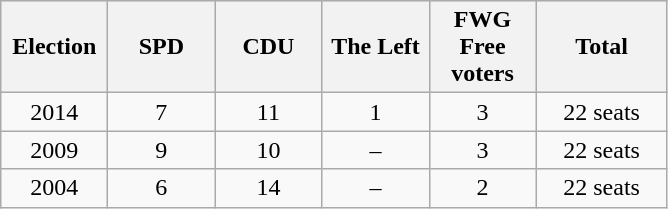<table class="wikitable">
<tr style="background:#EEEEEE" align="center">
<th style="width:4em">Election</th>
<th style="width:4em">SPD</th>
<th style="width:4em">CDU</th>
<th style="width:4em">The Left</th>
<th style="width:4em">FWG Free voters</th>
<th style="width:5em">Total</th>
</tr>
<tr align="center">
<td>2014</td>
<td>7</td>
<td>11</td>
<td>1</td>
<td>3</td>
<td>22 seats</td>
</tr>
<tr align="center">
<td>2009</td>
<td>9</td>
<td>10</td>
<td>–</td>
<td>3</td>
<td>22 seats</td>
</tr>
<tr align="center">
<td>2004</td>
<td>6</td>
<td>14</td>
<td>–</td>
<td>2</td>
<td>22 seats</td>
</tr>
</table>
